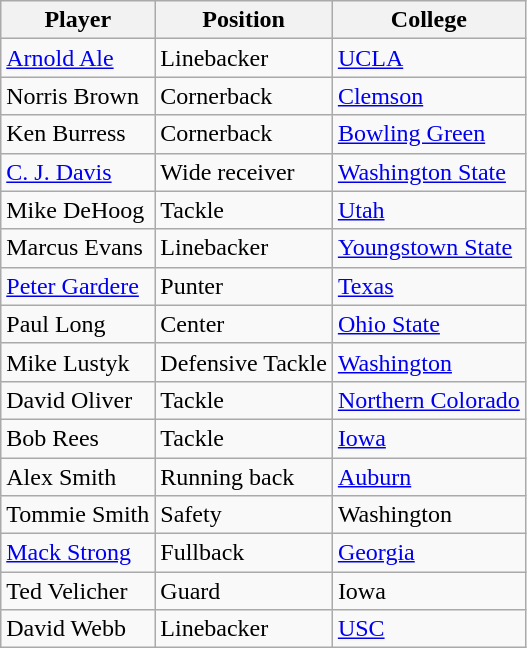<table class="wikitable">
<tr>
<th>Player</th>
<th>Position</th>
<th>College</th>
</tr>
<tr>
<td><a href='#'>Arnold Ale</a></td>
<td>Linebacker</td>
<td><a href='#'>UCLA</a></td>
</tr>
<tr>
<td>Norris Brown</td>
<td>Cornerback</td>
<td><a href='#'>Clemson</a></td>
</tr>
<tr>
<td>Ken Burress</td>
<td>Cornerback</td>
<td><a href='#'>Bowling Green</a></td>
</tr>
<tr>
<td><a href='#'>C. J. Davis</a></td>
<td>Wide receiver</td>
<td><a href='#'>Washington State</a></td>
</tr>
<tr>
<td>Mike DeHoog</td>
<td>Tackle</td>
<td><a href='#'>Utah</a></td>
</tr>
<tr>
<td>Marcus Evans</td>
<td>Linebacker</td>
<td><a href='#'>Youngstown State</a></td>
</tr>
<tr>
<td><a href='#'>Peter Gardere</a></td>
<td>Punter</td>
<td><a href='#'>Texas</a></td>
</tr>
<tr>
<td>Paul Long</td>
<td>Center</td>
<td><a href='#'>Ohio State</a></td>
</tr>
<tr>
<td>Mike Lustyk</td>
<td>Defensive Tackle</td>
<td><a href='#'>Washington</a></td>
</tr>
<tr>
<td>David Oliver</td>
<td>Tackle</td>
<td><a href='#'>Northern Colorado</a></td>
</tr>
<tr>
<td>Bob Rees</td>
<td>Tackle</td>
<td><a href='#'>Iowa</a></td>
</tr>
<tr>
<td>Alex Smith</td>
<td>Running back</td>
<td><a href='#'>Auburn</a></td>
</tr>
<tr>
<td>Tommie Smith</td>
<td>Safety</td>
<td>Washington</td>
</tr>
<tr>
<td><a href='#'>Mack Strong</a></td>
<td>Fullback</td>
<td><a href='#'>Georgia</a></td>
</tr>
<tr>
<td>Ted Velicher</td>
<td>Guard</td>
<td>Iowa</td>
</tr>
<tr>
<td>David Webb</td>
<td>Linebacker</td>
<td><a href='#'>USC</a></td>
</tr>
</table>
